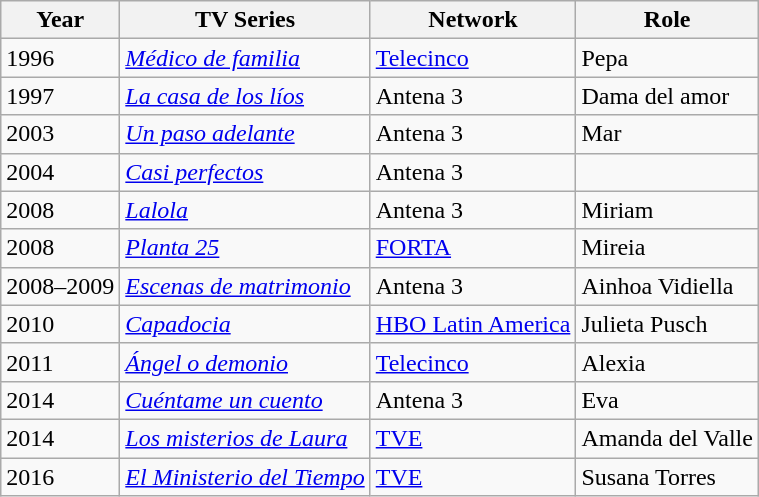<table class="wikitable sortable">
<tr>
<th>Year</th>
<th>TV Series</th>
<th>Network</th>
<th>Role</th>
</tr>
<tr>
<td>1996</td>
<td><em><a href='#'>Médico de familia</a></em></td>
<td><a href='#'>Telecinco</a></td>
<td>Pepa</td>
</tr>
<tr>
<td>1997</td>
<td><em><a href='#'>La casa de los líos</a></em></td>
<td>Antena 3</td>
<td>Dama del amor</td>
</tr>
<tr>
<td>2003</td>
<td><em><a href='#'>Un paso adelante</a></em></td>
<td>Antena 3</td>
<td>Mar</td>
</tr>
<tr>
<td>2004</td>
<td><em><a href='#'>Casi perfectos</a></em></td>
<td>Antena 3</td>
<td></td>
</tr>
<tr>
<td>2008</td>
<td><em><a href='#'>Lalola</a></em></td>
<td>Antena 3</td>
<td>Miriam</td>
</tr>
<tr>
<td>2008</td>
<td><em><a href='#'>Planta 25</a></em></td>
<td><a href='#'>FORTA</a></td>
<td>Mireia</td>
</tr>
<tr>
<td>2008–2009</td>
<td><em><a href='#'>Escenas de matrimonio</a></em></td>
<td>Antena 3</td>
<td>Ainhoa Vidiella</td>
</tr>
<tr>
<td>2010</td>
<td><em><a href='#'>Capadocia</a></em></td>
<td><a href='#'>HBO Latin America</a></td>
<td>Julieta Pusch</td>
</tr>
<tr>
<td>2011</td>
<td><em><a href='#'>Ángel o demonio</a></em></td>
<td><a href='#'>Telecinco</a></td>
<td>Alexia</td>
</tr>
<tr>
<td>2014</td>
<td><a href='#'><em>Cuéntame un cuento</em></a></td>
<td>Antena 3</td>
<td>Eva</td>
</tr>
<tr>
<td>2014</td>
<td><em><a href='#'>Los misterios de Laura</a></em></td>
<td><a href='#'>TVE</a></td>
<td>Amanda del Valle</td>
</tr>
<tr>
<td>2016</td>
<td><em><a href='#'>El Ministerio del Tiempo</a></em></td>
<td><a href='#'>TVE</a></td>
<td>Susana Torres</td>
</tr>
</table>
